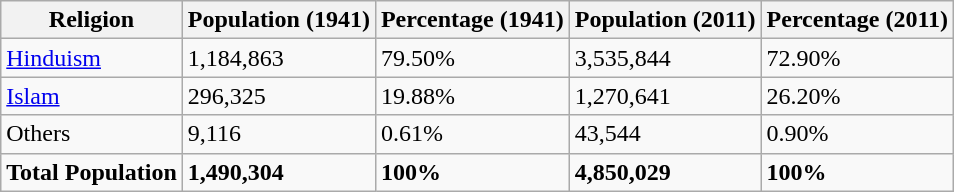<table class="wikitable sortable">
<tr>
<th>Religion</th>
<th>Population (1941)</th>
<th>Percentage (1941)</th>
<th>Population (2011)</th>
<th>Percentage (2011)</th>
</tr>
<tr>
<td><a href='#'>Hinduism</a> </td>
<td>1,184,863</td>
<td>79.50%</td>
<td>3,535,844</td>
<td>72.90%</td>
</tr>
<tr>
<td><a href='#'>Islam</a> </td>
<td>296,325</td>
<td>19.88%</td>
<td>1,270,641</td>
<td>26.20%</td>
</tr>
<tr>
<td>Others</td>
<td>9,116</td>
<td>0.61%</td>
<td>43,544</td>
<td>0.90%</td>
</tr>
<tr>
<td><strong>Total Population</strong></td>
<td><strong>1,490,304</strong></td>
<td><strong>100%</strong></td>
<td><strong>4,850,029</strong></td>
<td><strong>100%</strong></td>
</tr>
</table>
